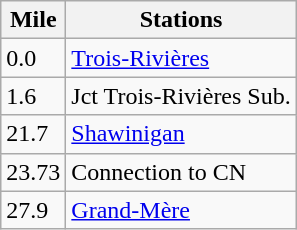<table class="wikitable">
<tr>
<th>Mile</th>
<th>Stations</th>
</tr>
<tr>
<td>0.0</td>
<td><a href='#'>Trois-Rivières</a></td>
</tr>
<tr>
<td>1.6</td>
<td>Jct Trois-Rivières Sub.</td>
</tr>
<tr>
<td>21.7</td>
<td><a href='#'>Shawinigan</a></td>
</tr>
<tr>
<td>23.73</td>
<td>Connection to CN</td>
</tr>
<tr>
<td>27.9</td>
<td><a href='#'>Grand-Mère</a></td>
</tr>
</table>
